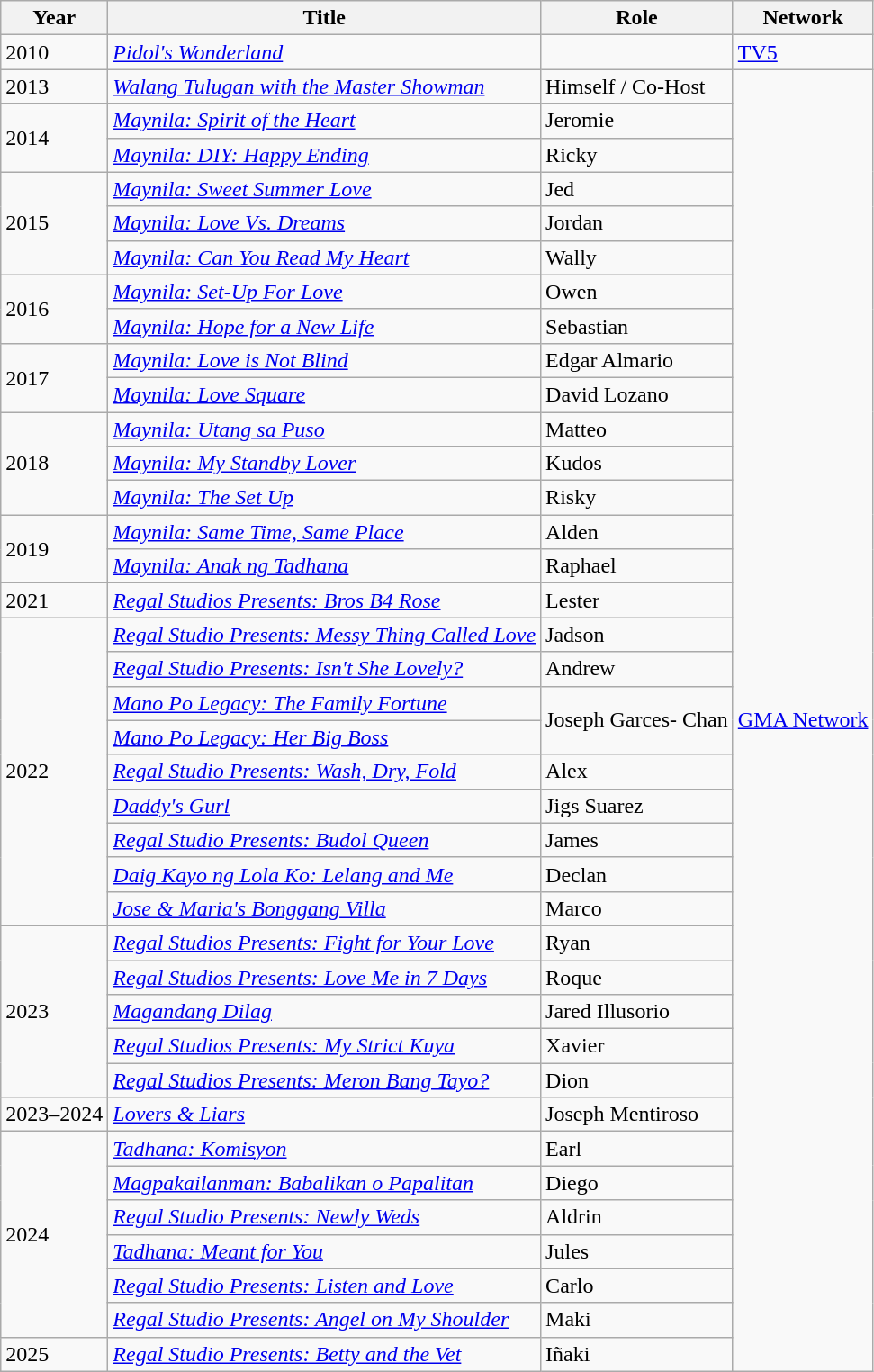<table class="wikitable sortable">
<tr>
<th>Year</th>
<th>Title</th>
<th>Role</th>
<th>Network</th>
</tr>
<tr>
<td>2010</td>
<td><em><a href='#'>Pidol's Wonderland</a></em></td>
<td></td>
<td rowspan="1"><a href='#'>TV5</a></td>
</tr>
<tr>
<td>2013</td>
<td><em><a href='#'>Walang Tulugan with the Master Showman</a></em></td>
<td>Himself / Co-Host</td>
<td rowspan="38"><a href='#'>GMA Network</a></td>
</tr>
<tr>
<td rowspan="2">2014</td>
<td><em><a href='#'>Maynila: Spirit of the Heart</a></em></td>
<td>Jeromie</td>
</tr>
<tr>
<td><em><a href='#'>Maynila: DIY: Happy Ending</a></em></td>
<td>Ricky</td>
</tr>
<tr>
<td rowspan="3">2015</td>
<td><em><a href='#'>Maynila: Sweet Summer Love</a></em></td>
<td>Jed</td>
</tr>
<tr>
<td><em><a href='#'>Maynila: Love Vs. Dreams</a></em></td>
<td>Jordan</td>
</tr>
<tr>
<td><em><a href='#'>Maynila: Can You Read My Heart</a></em></td>
<td>Wally</td>
</tr>
<tr>
<td rowspan="2">2016</td>
<td><em><a href='#'>Maynila: Set-Up For Love</a></em></td>
<td>Owen</td>
</tr>
<tr>
<td><em><a href='#'>Maynila: Hope for a New Life</a></em></td>
<td>Sebastian</td>
</tr>
<tr>
<td rowspan="2">2017</td>
<td><em><a href='#'>Maynila: Love is Not Blind</a></em></td>
<td>Edgar Almario</td>
</tr>
<tr>
<td><em><a href='#'>Maynila: Love Square</a></em></td>
<td>David Lozano</td>
</tr>
<tr>
<td rowspan="3">2018</td>
<td><em><a href='#'>Maynila: Utang sa Puso</a></em></td>
<td>Matteo</td>
</tr>
<tr>
<td><em><a href='#'>Maynila: My Standby Lover</a></em></td>
<td>Kudos</td>
</tr>
<tr>
<td><em><a href='#'>Maynila: The Set Up</a></em></td>
<td>Risky</td>
</tr>
<tr>
<td rowspan="2">2019</td>
<td><em><a href='#'>Maynila: Same Time, Same Place</a></em></td>
<td>Alden</td>
</tr>
<tr>
<td><em><a href='#'>Maynila: Anak ng Tadhana</a></em></td>
<td>Raphael</td>
</tr>
<tr>
<td>2021</td>
<td><em><a href='#'>Regal Studios Presents: Bros B4 Rose</a></em></td>
<td>Lester</td>
</tr>
<tr>
<td rowspan="9">2022</td>
<td><em><a href='#'>Regal Studio Presents: Messy Thing Called Love</a></em></td>
<td>Jadson</td>
</tr>
<tr>
<td><em><a href='#'>Regal Studio Presents: Isn't She Lovely?</a></em></td>
<td>Andrew</td>
</tr>
<tr>
<td><em><a href='#'>Mano Po Legacy: The Family Fortune</a></em></td>
<td rowspan="2">Joseph Garces- Chan</td>
</tr>
<tr>
<td><em><a href='#'>Mano Po Legacy: Her Big Boss</a></em></td>
</tr>
<tr>
<td><em><a href='#'>Regal Studio Presents: Wash, Dry, Fold</a></em></td>
<td>Alex</td>
</tr>
<tr>
<td><em><a href='#'>Daddy's Gurl</a></em></td>
<td>Jigs Suarez</td>
</tr>
<tr>
<td><em><a href='#'>Regal Studio Presents: Budol Queen</a></em></td>
<td>James</td>
</tr>
<tr>
<td><a href='#'><em>Daig Kayo ng Lola Ko: Lelang and Me</em></a></td>
<td>Declan</td>
</tr>
<tr>
<td><em><a href='#'>Jose & Maria's Bonggang Villa</a></em></td>
<td>Marco</td>
</tr>
<tr>
<td rowspan="5">2023</td>
<td><em><a href='#'>Regal Studios Presents: Fight for Your Love</a></em></td>
<td>Ryan</td>
</tr>
<tr>
<td><em><a href='#'>Regal Studios Presents: Love Me in 7 Days</a></em></td>
<td>Roque</td>
</tr>
<tr>
<td><em><a href='#'>Magandang Dilag</a></em></td>
<td>Jared Illusorio</td>
</tr>
<tr>
<td><em><a href='#'>Regal Studios Presents: My Strict Kuya</a></em></td>
<td>Xavier</td>
</tr>
<tr>
<td><em><a href='#'>Regal Studios Presents: Meron Bang Tayo?</a></em></td>
<td>Dion</td>
</tr>
<tr>
<td>2023–2024</td>
<td><em><a href='#'>Lovers & Liars</a></em></td>
<td>Joseph Mentiroso</td>
</tr>
<tr>
<td rowspan="6">2024</td>
<td><em><a href='#'>Tadhana: Komisyon</a></em></td>
<td>Earl</td>
</tr>
<tr>
<td><em><a href='#'>Magpakailanman: Babalikan o Papalitan</a></em></td>
<td>Diego</td>
</tr>
<tr>
<td><a href='#'><em>Regal Studio Presents: Newly Weds</em></a></td>
<td>Aldrin</td>
</tr>
<tr>
<td><em><a href='#'>Tadhana: Meant for You</a></em></td>
<td>Jules</td>
</tr>
<tr>
<td><em><a href='#'>Regal Studio Presents: Listen and Love</a></em></td>
<td>Carlo</td>
</tr>
<tr>
<td><a href='#'><em>Regal Studio Presents: Angel on My Shoulder</em></a></td>
<td>Maki</td>
</tr>
<tr>
<td>2025</td>
<td><a href='#'><em>Regal Studio Presents: Betty and the Vet</em></a></td>
<td>Iñaki</td>
</tr>
</table>
